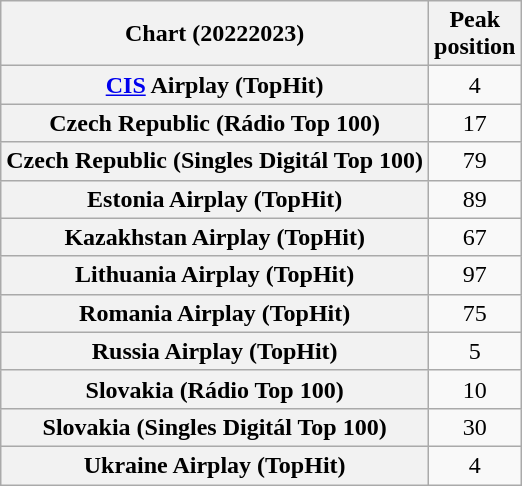<table class="wikitable plainrowheaders sortable" style="text-align:center">
<tr>
<th scope="col">Chart (20222023)</th>
<th scope="col">Peak<br>position</th>
</tr>
<tr>
<th scope="row"><a href='#'>CIS</a> Airplay (TopHit)</th>
<td>4</td>
</tr>
<tr>
<th scope="row">Czech Republic (Rádio Top 100)</th>
<td>17</td>
</tr>
<tr>
<th scope="row">Czech Republic (Singles Digitál Top 100)</th>
<td>79</td>
</tr>
<tr>
<th scope="row">Estonia Airplay (TopHit)</th>
<td>89</td>
</tr>
<tr>
<th scope="row">Kazakhstan Airplay (TopHit)</th>
<td>67</td>
</tr>
<tr>
<th scope="row">Lithuania Airplay (TopHit)</th>
<td>97</td>
</tr>
<tr>
<th scope="row">Romania Airplay (TopHit)</th>
<td>75</td>
</tr>
<tr>
<th scope="row">Russia Airplay (TopHit)</th>
<td>5</td>
</tr>
<tr>
<th scope="row">Slovakia (Rádio Top 100)</th>
<td>10</td>
</tr>
<tr>
<th scope="row">Slovakia (Singles Digitál Top 100)</th>
<td>30</td>
</tr>
<tr>
<th scope="row">Ukraine Airplay (TopHit)</th>
<td>4</td>
</tr>
</table>
